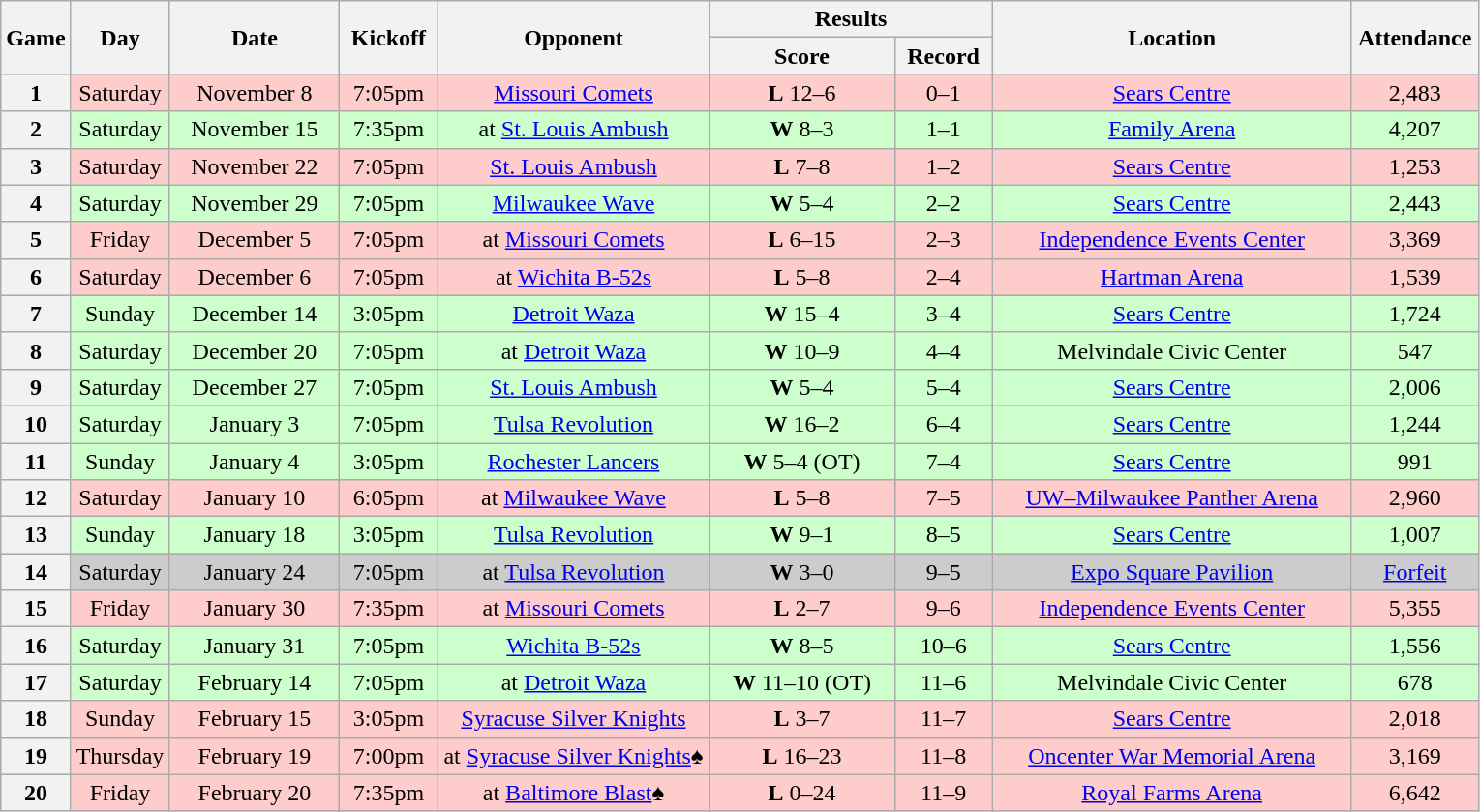<table class="wikitable">
<tr>
<th rowspan="2" width="40">Game</th>
<th rowspan="2" width="60">Day</th>
<th rowspan="2" width="110">Date</th>
<th rowspan="2" width="60">Kickoff</th>
<th rowspan="2" width="180">Opponent</th>
<th colspan="2" width="180">Results</th>
<th rowspan="2" width="240">Location</th>
<th rowspan="2" width="80">Attendance</th>
</tr>
<tr>
<th width="120">Score</th>
<th width="60">Record</th>
</tr>
<tr align="center" bgcolor="#FFCCCC">
<th>1</th>
<td>Saturday</td>
<td>November 8</td>
<td>7:05pm</td>
<td><a href='#'>Missouri Comets</a></td>
<td><strong>L</strong> 12–6</td>
<td>0–1</td>
<td><a href='#'>Sears Centre</a></td>
<td>2,483</td>
</tr>
<tr align="center" bgcolor="#CCFFCC">
<th>2</th>
<td>Saturday</td>
<td>November 15</td>
<td>7:35pm</td>
<td>at <a href='#'>St. Louis Ambush</a></td>
<td><strong>W</strong> 8–3</td>
<td>1–1</td>
<td><a href='#'>Family Arena</a></td>
<td>4,207</td>
</tr>
<tr align="center" bgcolor="#FFCCCC">
<th>3</th>
<td>Saturday</td>
<td>November 22</td>
<td>7:05pm</td>
<td><a href='#'>St. Louis Ambush</a></td>
<td><strong>L</strong> 7–8</td>
<td>1–2</td>
<td><a href='#'>Sears Centre</a></td>
<td>1,253</td>
</tr>
<tr align="center" bgcolor="#CCFFCC">
<th>4</th>
<td>Saturday</td>
<td>November 29</td>
<td>7:05pm</td>
<td><a href='#'>Milwaukee Wave</a></td>
<td><strong>W</strong> 5–4</td>
<td>2–2</td>
<td><a href='#'>Sears Centre</a></td>
<td>2,443</td>
</tr>
<tr align="center" bgcolor="#FFCCCC">
<th>5</th>
<td>Friday</td>
<td>December 5</td>
<td>7:05pm</td>
<td>at <a href='#'>Missouri Comets</a></td>
<td><strong>L</strong> 6–15</td>
<td>2–3</td>
<td><a href='#'>Independence Events Center</a></td>
<td>3,369</td>
</tr>
<tr align="center" bgcolor="#FFCCCC">
<th>6</th>
<td>Saturday</td>
<td>December 6</td>
<td>7:05pm</td>
<td>at <a href='#'>Wichita B-52s</a></td>
<td><strong>L</strong> 5–8</td>
<td>2–4</td>
<td><a href='#'>Hartman Arena</a></td>
<td>1,539</td>
</tr>
<tr align="center" bgcolor="#CCFFCC">
<th>7</th>
<td>Sunday</td>
<td>December 14</td>
<td>3:05pm</td>
<td><a href='#'>Detroit Waza</a></td>
<td><strong>W</strong> 15–4</td>
<td>3–4</td>
<td><a href='#'>Sears Centre</a></td>
<td>1,724</td>
</tr>
<tr align="center" bgcolor="#CCFFCC">
<th>8</th>
<td>Saturday</td>
<td>December 20</td>
<td>7:05pm</td>
<td>at <a href='#'>Detroit Waza</a></td>
<td><strong>W</strong> 10–9</td>
<td>4–4</td>
<td>Melvindale Civic Center</td>
<td>547</td>
</tr>
<tr align="center" bgcolor="#CCFFCC">
<th>9</th>
<td>Saturday</td>
<td>December 27</td>
<td>7:05pm</td>
<td><a href='#'>St. Louis Ambush</a></td>
<td><strong>W</strong> 5–4</td>
<td>5–4</td>
<td><a href='#'>Sears Centre</a></td>
<td>2,006</td>
</tr>
<tr align="center" bgcolor="#CCFFCC">
<th>10</th>
<td>Saturday</td>
<td>January 3</td>
<td>7:05pm</td>
<td><a href='#'>Tulsa Revolution</a></td>
<td><strong>W</strong> 16–2</td>
<td>6–4</td>
<td><a href='#'>Sears Centre</a></td>
<td>1,244</td>
</tr>
<tr align="center" bgcolor="#CCFFCC">
<th>11</th>
<td>Sunday</td>
<td>January 4</td>
<td>3:05pm</td>
<td><a href='#'>Rochester Lancers</a></td>
<td><strong>W</strong> 5–4 (OT)</td>
<td>7–4</td>
<td><a href='#'>Sears Centre</a></td>
<td>991</td>
</tr>
<tr align="center" bgcolor="#FFCCCC">
<th>12</th>
<td>Saturday</td>
<td>January 10</td>
<td>6:05pm</td>
<td>at <a href='#'>Milwaukee Wave</a></td>
<td><strong>L</strong> 5–8</td>
<td>7–5</td>
<td><a href='#'>UW–Milwaukee Panther Arena</a></td>
<td>2,960</td>
</tr>
<tr align="center" bgcolor="#CCFFCC">
<th>13</th>
<td>Sunday</td>
<td>January 18</td>
<td>3:05pm</td>
<td><a href='#'>Tulsa Revolution</a></td>
<td><strong>W</strong> 9–1</td>
<td>8–5</td>
<td><a href='#'>Sears Centre</a></td>
<td>1,007</td>
</tr>
<tr align="center" bgcolor="#CCCCCC">
<th>14</th>
<td>Saturday</td>
<td>January 24</td>
<td>7:05pm</td>
<td>at <a href='#'>Tulsa Revolution</a></td>
<td><strong>W</strong> 3–0</td>
<td>9–5</td>
<td><a href='#'>Expo Square Pavilion</a></td>
<td><a href='#'>Forfeit</a></td>
</tr>
<tr align="center" bgcolor="#FFCCCC">
<th>15</th>
<td>Friday</td>
<td>January 30</td>
<td>7:35pm</td>
<td>at <a href='#'>Missouri Comets</a></td>
<td><strong>L</strong> 2–7</td>
<td>9–6</td>
<td><a href='#'>Independence Events Center</a></td>
<td>5,355</td>
</tr>
<tr align="center" bgcolor="#CCFFCC">
<th>16</th>
<td>Saturday</td>
<td>January 31</td>
<td>7:05pm</td>
<td><a href='#'>Wichita B-52s</a></td>
<td><strong>W</strong> 8–5</td>
<td>10–6</td>
<td><a href='#'>Sears Centre</a></td>
<td>1,556</td>
</tr>
<tr align="center" bgcolor="#CCFFCC">
<th>17</th>
<td>Saturday</td>
<td>February 14</td>
<td>7:05pm</td>
<td>at <a href='#'>Detroit Waza</a></td>
<td><strong>W</strong> 11–10 (OT)</td>
<td>11–6</td>
<td>Melvindale Civic Center</td>
<td>678</td>
</tr>
<tr align="center" bgcolor="#FFCCCC">
<th>18</th>
<td>Sunday</td>
<td>February 15</td>
<td>3:05pm</td>
<td><a href='#'>Syracuse Silver Knights</a></td>
<td><strong>L</strong> 3–7</td>
<td>11–7</td>
<td><a href='#'>Sears Centre</a></td>
<td>2,018</td>
</tr>
<tr align="center" bgcolor="#FFCCCC">
<th>19</th>
<td>Thursday</td>
<td>February 19</td>
<td>7:00pm</td>
<td>at <a href='#'>Syracuse Silver Knights</a>♠</td>
<td><strong>L</strong> 16–23</td>
<td>11–8</td>
<td><a href='#'>Oncenter War Memorial Arena</a></td>
<td>3,169</td>
</tr>
<tr align="center" bgcolor="#FFCCCC">
<th>20</th>
<td>Friday</td>
<td>February 20</td>
<td>7:35pm</td>
<td>at <a href='#'>Baltimore Blast</a>♠</td>
<td><strong>L</strong> 0–24</td>
<td>11–9</td>
<td><a href='#'>Royal Farms Arena</a></td>
<td>6,642</td>
</tr>
</table>
